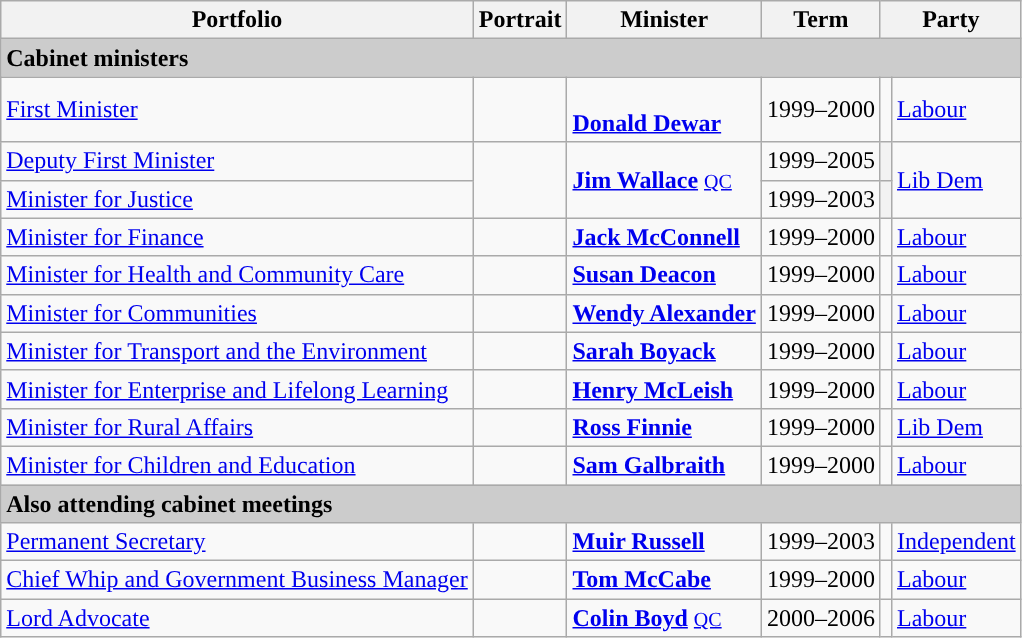<table class="wikitable">
<tr>
<th>Portfolio</th>
<th>Portrait</th>
<th>Minister</th>
<th>Term</th>
<th colspan="2">Party</th>
</tr>
<tr>
<td colspan="6" style="background:#ccc;"><strong>Cabinet ministers</strong></td>
</tr>
<tr>
<td><a href='#'>First Minister</a></td>
<td></td>
<td><br><strong><a href='#'>Donald Dewar</a></strong> </td>
<td>1999–2000</td>
<td ! style="background-color: "></td>
<td><a href='#'>Labour</a></td>
</tr>
<tr>
<td><a href='#'>Deputy First Minister</a></td>
<td rowspan="2"></td>
<td rowspan="2"><strong><a href='#'>Jim Wallace</a></strong> <a href='#'><small>QC</small></a> </td>
<td>1999–2005</td>
<th style="background-color: "></th>
<td rowspan="2"><a href='#'>Lib Dem</a></td>
</tr>
<tr>
<td><a href='#'>Minister for Justice</a></td>
<td>1999–2003</td>
<th style="background-color: "></th>
</tr>
<tr>
<td><a href='#'>Minister for Finance</a></td>
<td></td>
<td><strong><a href='#'>Jack McConnell</a></strong> </td>
<td>1999–2000</td>
<td ! style="background-color: "></td>
<td><a href='#'>Labour</a></td>
</tr>
<tr>
<td><a href='#'>Minister for Health and Community Care</a></td>
<td></td>
<td><strong><a href='#'>Susan Deacon</a></strong> </td>
<td>1999–2000</td>
<td ! style="background-color: "></td>
<td><a href='#'>Labour</a></td>
</tr>
<tr>
<td><a href='#'>Minister for Communities</a></td>
<td></td>
<td><strong><a href='#'>Wendy Alexander</a></strong> </td>
<td>1999–2000</td>
<td ! style="background-color: "></td>
<td><a href='#'>Labour</a></td>
</tr>
<tr>
<td><a href='#'>Minister for Transport and the Environment</a></td>
<td></td>
<td><strong><a href='#'>Sarah Boyack</a></strong> </td>
<td>1999–2000</td>
<td ! style="background-color: "></td>
<td><a href='#'>Labour</a></td>
</tr>
<tr>
<td><a href='#'>Minister for Enterprise and Lifelong Learning</a></td>
<td></td>
<td><strong><a href='#'>Henry McLeish</a></strong> </td>
<td>1999–2000</td>
<td ! style="background-color: "></td>
<td><a href='#'>Labour</a></td>
</tr>
<tr>
<td><a href='#'>Minister for Rural Affairs</a></td>
<td></td>
<td><strong><a href='#'>Ross Finnie</a></strong> </td>
<td>1999–2000</td>
<td ! style="background-color: "></td>
<td><a href='#'>Lib Dem</a></td>
</tr>
<tr>
<td><a href='#'>Minister for Children and Education</a></td>
<td></td>
<td><strong><a href='#'>Sam Galbraith</a></strong> </td>
<td>1999–2000</td>
<td ! style="background-color: "></td>
<td><a href='#'>Labour</a></td>
</tr>
<tr>
<td colspan="6" style="background:#ccc;"><strong>Also attending cabinet meetings</strong></td>
</tr>
<tr>
<td><a href='#'>Permanent Secretary</a></td>
<td></td>
<td><strong><a href='#'>Muir Russell</a></strong></td>
<td>1999–2003</td>
<td ! style="background-color: "></td>
<td><a href='#'>Independent</a></td>
</tr>
<tr>
<td><a href='#'>Chief Whip and Government Business Manager</a></td>
<td></td>
<td><strong><a href='#'>Tom McCabe</a></strong> </td>
<td>1999–2000</td>
<td ! style="background-color: "></td>
<td><a href='#'>Labour</a></td>
</tr>
<tr>
<td><a href='#'>Lord Advocate</a></td>
<td></td>
<td> <strong><a href='#'>Colin Boyd</a></strong> <a href='#'><small>QC</small></a></td>
<td>2000–2006</td>
<td ! style="background-color: "></td>
<td><a href='#'>Labour</a></td>
</tr>
</table>
